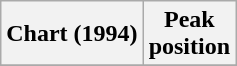<table class="wikitable sortable">
<tr>
<th>Chart (1994)</th>
<th>Peak<br>position</th>
</tr>
<tr>
</tr>
</table>
